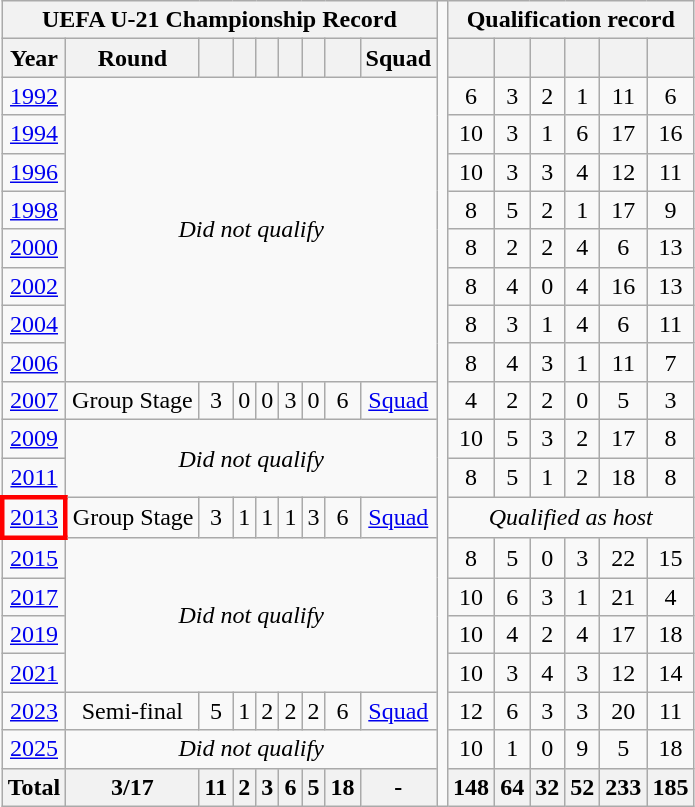<table class="wikitable" style="text-align: center;">
<tr>
<th colspan=9>UEFA U-21 Championship Record</th>
<td rowspan=27></td>
<th colspan=6>Qualification record</th>
</tr>
<tr>
<th>Year</th>
<th>Round</th>
<th></th>
<th></th>
<th></th>
<th></th>
<th></th>
<th></th>
<th>Squad</th>
<th></th>
<th></th>
<th></th>
<th></th>
<th></th>
<th></th>
</tr>
<tr>
<td> <a href='#'>1992</a></td>
<td colspan=8 rowspan=8><em>Did not qualify</em></td>
<td>6</td>
<td>3</td>
<td>2</td>
<td>1</td>
<td>11</td>
<td>6</td>
</tr>
<tr>
<td> <a href='#'>1994</a></td>
<td>10</td>
<td>3</td>
<td>1</td>
<td>6</td>
<td>17</td>
<td>16</td>
</tr>
<tr>
<td> <a href='#'>1996</a></td>
<td>10</td>
<td>3</td>
<td>3</td>
<td>4</td>
<td>12</td>
<td>11</td>
</tr>
<tr>
<td> <a href='#'>1998</a></td>
<td>8</td>
<td>5</td>
<td>2</td>
<td>1</td>
<td>17</td>
<td>9</td>
</tr>
<tr>
<td> <a href='#'>2000</a></td>
<td>8</td>
<td>2</td>
<td>2</td>
<td>4</td>
<td>6</td>
<td>13</td>
</tr>
<tr>
<td> <a href='#'>2002</a></td>
<td>8</td>
<td>4</td>
<td>0</td>
<td>4</td>
<td>16</td>
<td>13</td>
</tr>
<tr>
<td> <a href='#'>2004</a></td>
<td>8</td>
<td>3</td>
<td>1</td>
<td>4</td>
<td>6</td>
<td>11</td>
</tr>
<tr>
<td> <a href='#'>2006</a></td>
<td>8</td>
<td>4</td>
<td>3</td>
<td>1</td>
<td>11</td>
<td>7</td>
</tr>
<tr>
<td> <a href='#'>2007</a></td>
<td>Group Stage</td>
<td>3</td>
<td>0</td>
<td>0</td>
<td>3</td>
<td>0</td>
<td>6</td>
<td><a href='#'>Squad</a></td>
<td>4</td>
<td>2</td>
<td>2</td>
<td>0</td>
<td>5</td>
<td>3</td>
</tr>
<tr>
<td> <a href='#'>2009</a></td>
<td colspan=8 rowspan=2><em>Did not qualify</em></td>
<td>10</td>
<td>5</td>
<td>3</td>
<td>2</td>
<td>17</td>
<td>8</td>
</tr>
<tr>
<td> <a href='#'>2011</a></td>
<td>8</td>
<td>5</td>
<td>1</td>
<td>2</td>
<td>18</td>
<td>8</td>
</tr>
<tr>
<td style="border: 3px solid red"> <a href='#'>2013</a></td>
<td>Group Stage</td>
<td>3</td>
<td>1</td>
<td>1</td>
<td>1</td>
<td>3</td>
<td>6</td>
<td><a href='#'>Squad</a></td>
<td colspan=6><em>Qualified as host</em></td>
</tr>
<tr>
<td> <a href='#'>2015</a></td>
<td colspan=8 rowspan=4><em>Did not qualify</em></td>
<td>8</td>
<td>5</td>
<td>0</td>
<td>3</td>
<td>22</td>
<td>15</td>
</tr>
<tr>
<td> <a href='#'>2017</a></td>
<td>10</td>
<td>6</td>
<td>3</td>
<td>1</td>
<td>21</td>
<td>4</td>
</tr>
<tr>
<td>  <a href='#'>2019</a></td>
<td>10</td>
<td>4</td>
<td>2</td>
<td>4</td>
<td>17</td>
<td>18</td>
</tr>
<tr>
<td>  <a href='#'>2021</a></td>
<td>10</td>
<td>3</td>
<td>4</td>
<td>3</td>
<td>12</td>
<td>14</td>
</tr>
<tr>
<td>  <a href='#'>2023</a></td>
<td>Semi-final</td>
<td>5</td>
<td>1</td>
<td>2</td>
<td>2</td>
<td>2</td>
<td>6</td>
<td><a href='#'>Squad</a></td>
<td>12</td>
<td>6</td>
<td>3</td>
<td>3</td>
<td>20</td>
<td>11</td>
</tr>
<tr>
<td> <a href='#'>2025</a></td>
<td colspan=8 rowspan=1><em>Did not qualify</em></td>
<td>10</td>
<td>1</td>
<td>0</td>
<td>9</td>
<td>5</td>
<td>18</td>
</tr>
<tr>
<th>Total</th>
<th>3/17</th>
<th>11</th>
<th>2</th>
<th>3</th>
<th>6</th>
<th>5</th>
<th>18</th>
<th>-</th>
<th>148</th>
<th>64</th>
<th>32</th>
<th>52</th>
<th>233</th>
<th>185</th>
</tr>
</table>
